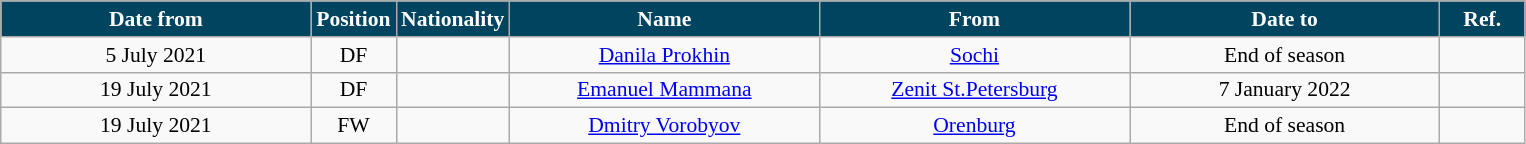<table class="wikitable" style="text-align:center; font-size:90%; ">
<tr>
<th style="background:#004460; color:white; width:200px;">Date from</th>
<th style="background:#004460; color:white; width:50px;">Position</th>
<th style="background:#004460; color:white; width:50px;">Nationality</th>
<th style="background:#004460; color:white; width:200px;">Name</th>
<th style="background:#004460; color:white; width:200px;">From</th>
<th style="background:#004460; color:white; width:200px;">Date to</th>
<th style="background:#004460; color:white; width:50px;">Ref.</th>
</tr>
<tr>
<td>5 July 2021</td>
<td>DF</td>
<td></td>
<td><a href='#'>Danila Prokhin</a></td>
<td><a href='#'>Sochi</a></td>
<td>End of season</td>
<td></td>
</tr>
<tr>
<td>19 July 2021</td>
<td>DF</td>
<td></td>
<td><a href='#'>Emanuel Mammana</a></td>
<td><a href='#'>Zenit St.Petersburg</a></td>
<td>7 January 2022</td>
<td></td>
</tr>
<tr>
<td>19 July 2021</td>
<td>FW</td>
<td></td>
<td><a href='#'>Dmitry Vorobyov</a></td>
<td><a href='#'>Orenburg</a></td>
<td>End of season</td>
<td></td>
</tr>
</table>
